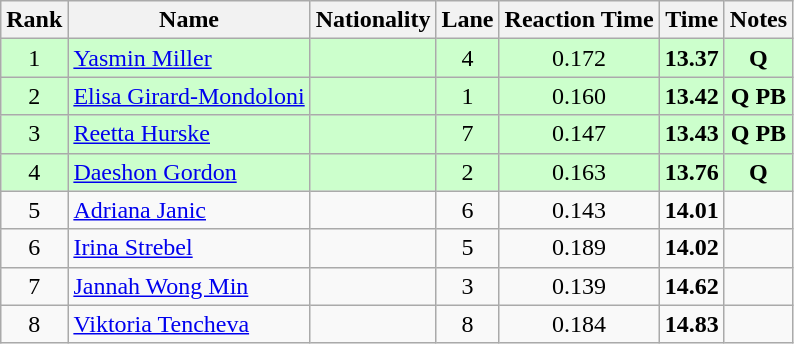<table class="wikitable sortable" style="text-align:center">
<tr>
<th>Rank</th>
<th>Name</th>
<th>Nationality</th>
<th>Lane</th>
<th>Reaction Time</th>
<th>Time</th>
<th>Notes</th>
</tr>
<tr bgcolor=ccffcc>
<td>1</td>
<td align=left><a href='#'>Yasmin Miller</a></td>
<td align=left></td>
<td>4</td>
<td>0.172</td>
<td><strong>13.37</strong></td>
<td><strong>Q</strong></td>
</tr>
<tr bgcolor=ccffcc>
<td>2</td>
<td align=left><a href='#'>Elisa Girard-Mondoloni</a></td>
<td align=left></td>
<td>1</td>
<td>0.160</td>
<td><strong>13.42</strong></td>
<td><strong>Q PB</strong></td>
</tr>
<tr bgcolor=ccffcc>
<td>3</td>
<td align=left><a href='#'>Reetta Hurske</a></td>
<td align=left></td>
<td>7</td>
<td>0.147</td>
<td><strong>13.43</strong></td>
<td><strong>Q PB</strong></td>
</tr>
<tr bgcolor=ccffcc>
<td>4</td>
<td align=left><a href='#'>Daeshon Gordon</a></td>
<td align=left></td>
<td>2</td>
<td>0.163</td>
<td><strong>13.76</strong></td>
<td><strong>Q</strong></td>
</tr>
<tr>
<td>5</td>
<td align=left><a href='#'>Adriana Janic</a></td>
<td align=left></td>
<td>6</td>
<td>0.143</td>
<td><strong>14.01</strong></td>
<td></td>
</tr>
<tr>
<td>6</td>
<td align=left><a href='#'>Irina Strebel</a></td>
<td align=left></td>
<td>5</td>
<td>0.189</td>
<td><strong>14.02</strong></td>
<td></td>
</tr>
<tr>
<td>7</td>
<td align=left><a href='#'>Jannah Wong Min</a></td>
<td align=left></td>
<td>3</td>
<td>0.139</td>
<td><strong>14.62</strong></td>
<td></td>
</tr>
<tr>
<td>8</td>
<td align=left><a href='#'>Viktoria Tencheva</a></td>
<td align=left></td>
<td>8</td>
<td>0.184</td>
<td><strong>14.83</strong></td>
<td></td>
</tr>
</table>
